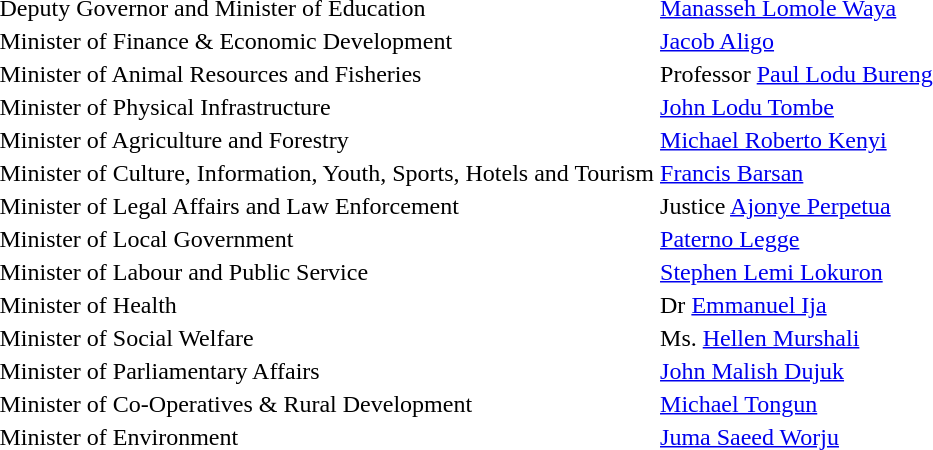<table>
<tr>
<td>Deputy Governor and Minister of Education</td>
<td><a href='#'>Manasseh Lomole Waya</a></td>
</tr>
<tr>
<td>Minister of Finance & Economic Development</td>
<td><a href='#'>Jacob Aligo</a></td>
</tr>
<tr>
<td>Minister of Animal Resources and Fisheries</td>
<td>Professor <a href='#'>Paul Lodu Bureng</a></td>
</tr>
<tr>
<td>Minister of Physical Infrastructure</td>
<td><a href='#'>John Lodu Tombe</a></td>
</tr>
<tr>
<td>Minister of Agriculture and Forestry</td>
<td><a href='#'>Michael Roberto Kenyi</a></td>
</tr>
<tr>
<td>Minister of Culture, Information, Youth, Sports, Hotels and Tourism</td>
<td><a href='#'>Francis Barsan</a></td>
</tr>
<tr>
<td>Minister of Legal Affairs and Law Enforcement</td>
<td>Justice <a href='#'>Ajonye Perpetua</a></td>
</tr>
<tr>
<td>Minister of Local Government</td>
<td><a href='#'>Paterno Legge</a></td>
</tr>
<tr>
<td>Minister of Labour and Public Service</td>
<td><a href='#'>Stephen Lemi Lokuron</a></td>
</tr>
<tr>
<td>Minister of Health</td>
<td>Dr <a href='#'>Emmanuel Ija</a></td>
</tr>
<tr>
<td>Minister of Social Welfare</td>
<td>Ms. <a href='#'>Hellen Murshali</a></td>
</tr>
<tr>
<td>Minister of Parliamentary Affairs</td>
<td><a href='#'>John Malish Dujuk</a></td>
</tr>
<tr>
<td>Minister of Co-Operatives & Rural Development</td>
<td><a href='#'>Michael Tongun</a></td>
</tr>
<tr>
<td>Minister of Environment</td>
<td><a href='#'>Juma Saeed Worju</a></td>
</tr>
</table>
